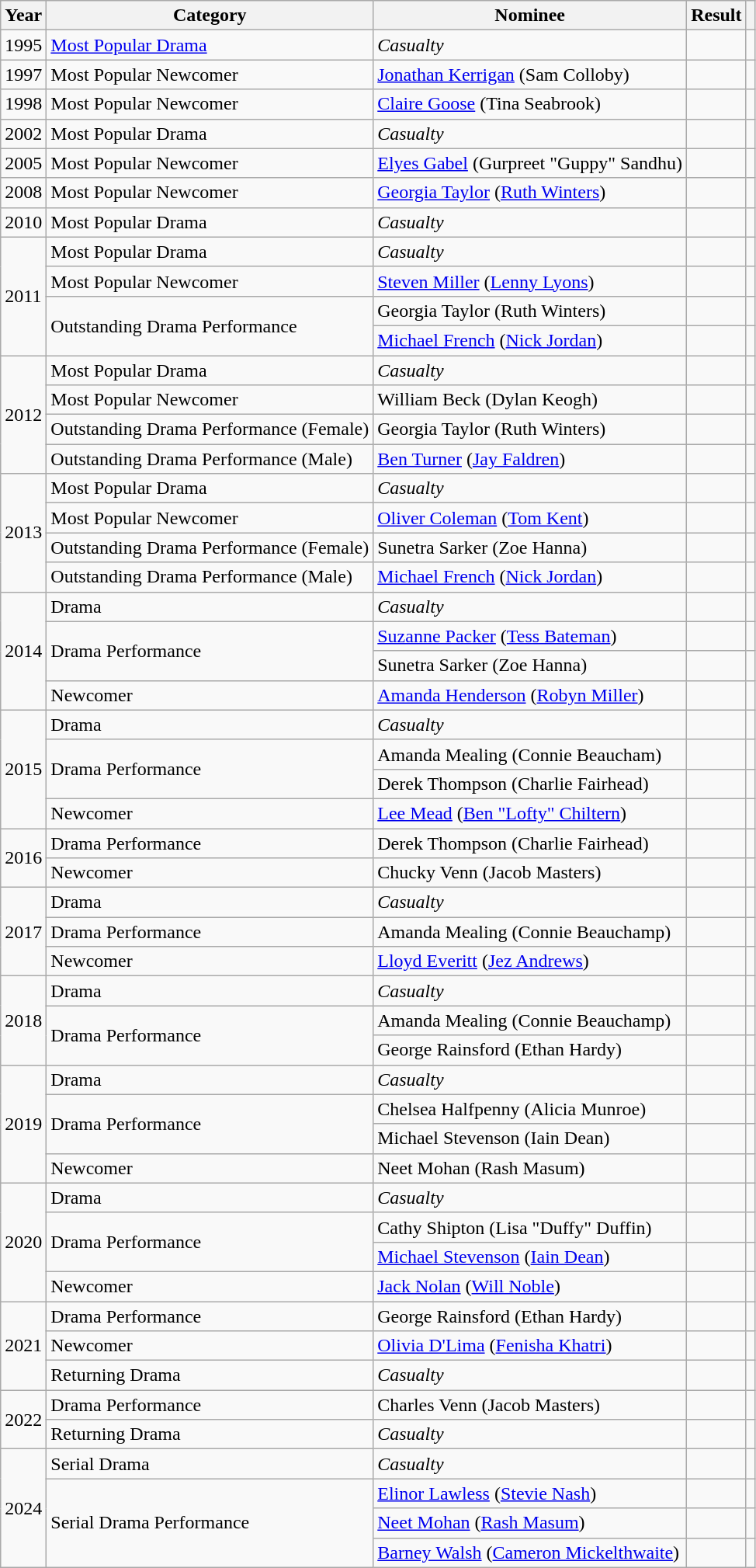<table class="wikitable">
<tr>
<th>Year</th>
<th>Category</th>
<th>Nominee</th>
<th>Result</th>
<th></th>
</tr>
<tr>
<td>1995</td>
<td><a href='#'>Most Popular Drama</a></td>
<td><em>Casualty</em></td>
<td></td>
<td align="center"></td>
</tr>
<tr>
<td>1997</td>
<td>Most Popular Newcomer</td>
<td><a href='#'>Jonathan Kerrigan</a> (Sam Colloby)</td>
<td></td>
<td align="center"></td>
</tr>
<tr>
<td>1998</td>
<td>Most Popular Newcomer</td>
<td><a href='#'>Claire Goose</a> (Tina Seabrook)</td>
<td></td>
<td align="center"></td>
</tr>
<tr>
<td>2002</td>
<td>Most Popular Drama</td>
<td><em>Casualty</em></td>
<td></td>
<td align="center"></td>
</tr>
<tr>
<td>2005</td>
<td>Most Popular Newcomer</td>
<td><a href='#'>Elyes Gabel</a> (Gurpreet "Guppy" Sandhu)</td>
<td></td>
<td align="center"></td>
</tr>
<tr>
<td>2008</td>
<td>Most Popular Newcomer</td>
<td><a href='#'>Georgia Taylor</a> (<a href='#'>Ruth Winters</a>)</td>
<td></td>
<td align="center"></td>
</tr>
<tr>
<td>2010</td>
<td>Most Popular Drama</td>
<td><em>Casualty</em></td>
<td></td>
<td align="center"></td>
</tr>
<tr>
<td rowspan="4">2011</td>
<td>Most Popular Drama</td>
<td><em>Casualty</em></td>
<td></td>
<td align="center"></td>
</tr>
<tr>
<td>Most Popular Newcomer</td>
<td><a href='#'>Steven Miller</a> (<a href='#'>Lenny Lyons</a>)</td>
<td></td>
<td align="center"></td>
</tr>
<tr>
<td rowspan="2">Outstanding Drama Performance</td>
<td>Georgia Taylor (Ruth Winters)</td>
<td></td>
<td align="center"></td>
</tr>
<tr>
<td><a href='#'>Michael French</a> (<a href='#'>Nick Jordan</a>)</td>
<td></td>
<td align="center"></td>
</tr>
<tr>
<td rowspan="4">2012</td>
<td>Most Popular Drama</td>
<td><em>Casualty</em></td>
<td></td>
<td align="center"></td>
</tr>
<tr>
<td>Most Popular Newcomer</td>
<td>William Beck (Dylan Keogh)</td>
<td></td>
<td align="center"></td>
</tr>
<tr>
<td>Outstanding Drama Performance (Female)</td>
<td>Georgia Taylor (Ruth Winters)</td>
<td></td>
<td align="center"></td>
</tr>
<tr>
<td>Outstanding Drama Performance (Male)</td>
<td><a href='#'>Ben Turner</a> (<a href='#'>Jay Faldren</a>)</td>
<td></td>
<td align="center"></td>
</tr>
<tr>
<td rowspan="4">2013</td>
<td>Most Popular Drama</td>
<td><em>Casualty</em></td>
<td></td>
<td align="center"></td>
</tr>
<tr>
<td>Most Popular Newcomer</td>
<td><a href='#'>Oliver Coleman</a> (<a href='#'>Tom Kent</a>)</td>
<td></td>
<td align="center"></td>
</tr>
<tr>
<td>Outstanding Drama Performance (Female)</td>
<td>Sunetra Sarker (Zoe Hanna)</td>
<td></td>
<td align="center"></td>
</tr>
<tr>
<td>Outstanding Drama Performance (Male)</td>
<td><a href='#'>Michael French</a> (<a href='#'>Nick Jordan</a>)</td>
<td></td>
<td align="center"></td>
</tr>
<tr>
<td rowspan="4">2014</td>
<td>Drama</td>
<td><em>Casualty</em></td>
<td></td>
<td align="center"></td>
</tr>
<tr>
<td rowspan="2">Drama Performance</td>
<td><a href='#'>Suzanne Packer</a> (<a href='#'>Tess Bateman</a>)</td>
<td></td>
<td align="center"></td>
</tr>
<tr>
<td>Sunetra Sarker (Zoe Hanna)</td>
<td></td>
<td align="center"></td>
</tr>
<tr>
<td>Newcomer</td>
<td><a href='#'>Amanda Henderson</a> (<a href='#'>Robyn Miller</a>)</td>
<td></td>
<td align="center"></td>
</tr>
<tr>
<td rowspan="4">2015</td>
<td>Drama</td>
<td><em>Casualty</em></td>
<td></td>
<td align="center"></td>
</tr>
<tr>
<td rowspan="2">Drama Performance</td>
<td>Amanda Mealing (Connie Beaucham)</td>
<td></td>
<td align="center"></td>
</tr>
<tr>
<td>Derek Thompson (Charlie Fairhead)</td>
<td></td>
<td align="center"></td>
</tr>
<tr>
<td>Newcomer</td>
<td><a href='#'>Lee Mead</a> (<a href='#'>Ben "Lofty" Chiltern</a>)</td>
<td></td>
<td align="center"></td>
</tr>
<tr>
<td rowspan="2">2016</td>
<td>Drama Performance</td>
<td>Derek Thompson (Charlie Fairhead)</td>
<td></td>
<td align="center"></td>
</tr>
<tr>
<td>Newcomer</td>
<td>Chucky Venn (Jacob Masters)</td>
<td></td>
<td align="center"></td>
</tr>
<tr>
<td rowspan="3">2017</td>
<td>Drama</td>
<td><em>Casualty</em></td>
<td></td>
<td align="center"></td>
</tr>
<tr>
<td>Drama Performance</td>
<td>Amanda Mealing (Connie Beauchamp)</td>
<td></td>
<td align="center"></td>
</tr>
<tr>
<td>Newcomer</td>
<td><a href='#'>Lloyd Everitt</a> (<a href='#'>Jez Andrews</a>)</td>
<td></td>
<td align="center"></td>
</tr>
<tr>
<td rowspan="3">2018</td>
<td>Drama</td>
<td><em>Casualty</em></td>
<td></td>
<td align="center"></td>
</tr>
<tr>
<td rowspan="2">Drama Performance</td>
<td>Amanda Mealing (Connie Beauchamp)</td>
<td></td>
<td align="center"></td>
</tr>
<tr>
<td>George Rainsford (Ethan Hardy)</td>
<td></td>
<td align="center"></td>
</tr>
<tr>
<td rowspan="4">2019</td>
<td>Drama</td>
<td><em>Casualty</em></td>
<td></td>
<td align="center"></td>
</tr>
<tr>
<td rowspan="2">Drama Performance</td>
<td>Chelsea Halfpenny (Alicia Munroe)</td>
<td></td>
<td align="center"></td>
</tr>
<tr>
<td>Michael Stevenson (Iain Dean)</td>
<td></td>
<td align="center"></td>
</tr>
<tr>
<td>Newcomer</td>
<td>Neet Mohan (Rash Masum)</td>
<td></td>
<td align="center"></td>
</tr>
<tr>
<td rowspan="4">2020</td>
<td>Drama</td>
<td><em>Casualty</em></td>
<td></td>
<td align="center"></td>
</tr>
<tr>
<td rowspan="2">Drama Performance</td>
<td>Cathy Shipton (Lisa "Duffy" Duffin)</td>
<td></td>
<td align="center"></td>
</tr>
<tr>
<td><a href='#'>Michael Stevenson</a> (<a href='#'>Iain Dean</a>)</td>
<td></td>
<td align="center"></td>
</tr>
<tr>
<td>Newcomer</td>
<td><a href='#'>Jack Nolan</a> (<a href='#'>Will Noble</a>)</td>
<td></td>
<td align="center"></td>
</tr>
<tr>
<td rowspan="3">2021</td>
<td>Drama Performance</td>
<td>George Rainsford (Ethan Hardy)</td>
<td></td>
<td align="center"></td>
</tr>
<tr>
<td>Newcomer</td>
<td><a href='#'>Olivia D'Lima</a> (<a href='#'>Fenisha Khatri</a>)</td>
<td></td>
<td align="center"></td>
</tr>
<tr>
<td>Returning Drama</td>
<td><em>Casualty</em></td>
<td></td>
<td align="center"></td>
</tr>
<tr>
<td rowspan="2">2022</td>
<td>Drama Performance</td>
<td>Charles Venn (Jacob Masters)</td>
<td></td>
<td align="center"></td>
</tr>
<tr>
<td>Returning Drama</td>
<td><em>Casualty</em></td>
<td></td>
<td align="center"></td>
</tr>
<tr>
<td rowspan="4">2024</td>
<td>Serial Drama</td>
<td><em>Casualty</em></td>
<td></td>
<td align="center"></td>
</tr>
<tr>
<td rowspan="3">Serial Drama Performance</td>
<td><a href='#'>Elinor Lawless</a> (<a href='#'>Stevie Nash</a>)</td>
<td></td>
<td align="center"></td>
</tr>
<tr>
<td><a href='#'>Neet Mohan</a> (<a href='#'>Rash Masum</a>)</td>
<td></td>
<td align="center"></td>
</tr>
<tr>
<td><a href='#'>Barney Walsh</a> (<a href='#'>Cameron Mickelthwaite</a>)</td>
<td></td>
<td align="center"></td>
</tr>
</table>
